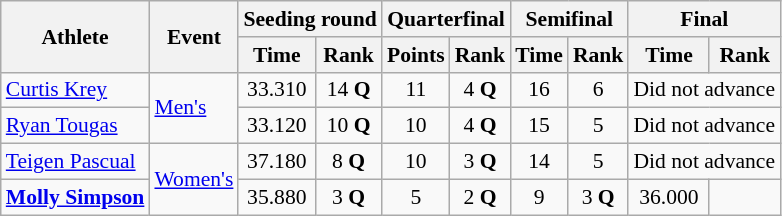<table class="wikitable" border="1" style="font-size:90%">
<tr>
<th rowspan=2>Athlete</th>
<th rowspan=2>Event</th>
<th colspan=2>Seeding round</th>
<th colspan=2>Quarterfinal</th>
<th colspan=2>Semifinal</th>
<th colspan=2>Final</th>
</tr>
<tr>
<th>Time</th>
<th>Rank</th>
<th>Points</th>
<th>Rank</th>
<th>Time</th>
<th>Rank</th>
<th>Time</th>
<th>Rank</th>
</tr>
<tr align=center>
<td align=left><a href='#'>Curtis Krey</a></td>
<td align=left rowspan=2><a href='#'>Men's</a></td>
<td>33.310</td>
<td>14 <strong>Q</strong></td>
<td>11</td>
<td>4 <strong>Q</strong></td>
<td>16</td>
<td>6</td>
<td colspan=2>Did not advance</td>
</tr>
<tr align=center>
<td align=left><a href='#'>Ryan Tougas</a></td>
<td>33.120</td>
<td>10 <strong>Q</strong></td>
<td>10</td>
<td>4 <strong>Q</strong></td>
<td>15</td>
<td>5</td>
<td colspan=2>Did not advance</td>
</tr>
<tr align=center>
<td align=left><a href='#'>Teigen Pascual</a></td>
<td align=left rowspan=2><a href='#'>Women's</a></td>
<td>37.180</td>
<td>8 <strong>Q</strong></td>
<td>10</td>
<td>3 <strong>Q</strong></td>
<td>14</td>
<td>5</td>
<td colspan=2>Did not advance</td>
</tr>
<tr align=center>
<td align=left><strong><a href='#'>Molly Simpson</a></strong></td>
<td>35.880</td>
<td>3 <strong>Q</strong></td>
<td>5</td>
<td>2 <strong>Q</strong></td>
<td>9</td>
<td>3 <strong>Q</strong></td>
<td>36.000</td>
<td></td>
</tr>
</table>
